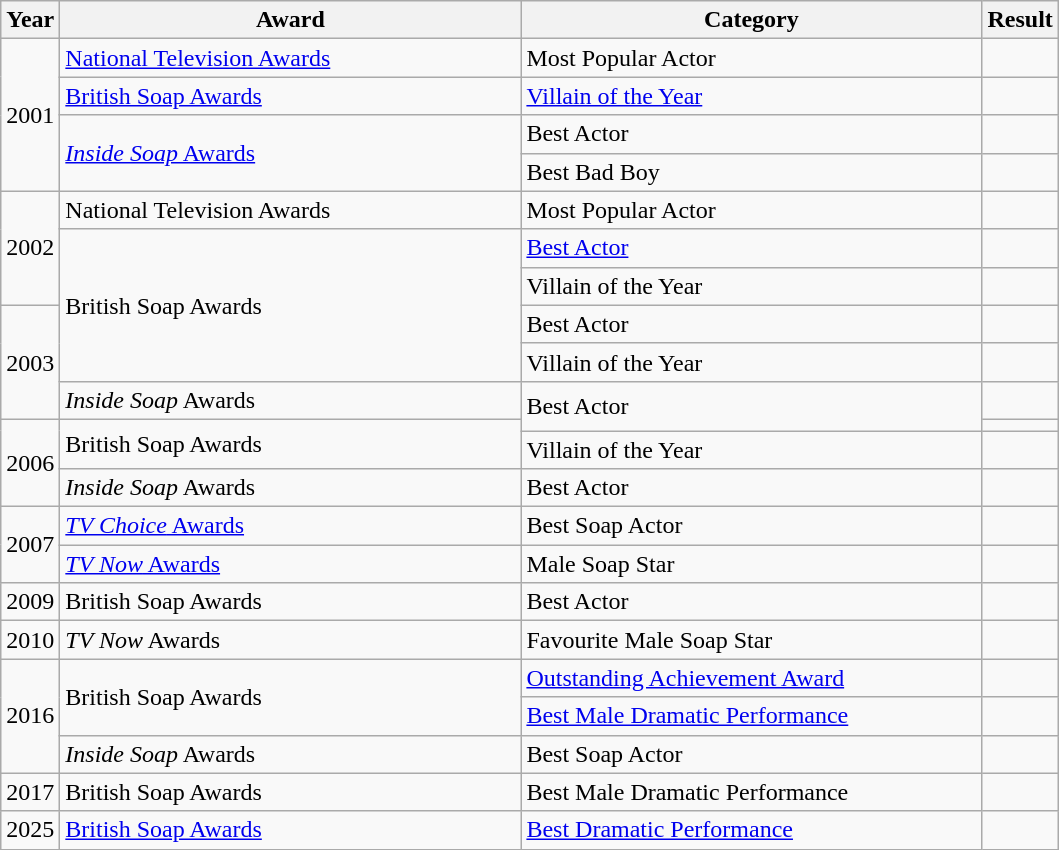<table class="wikitable sortable">
<tr>
<th width="20">Year</th>
<th width="300">Award</th>
<th width="300">Category</th>
<th width="10">Result</th>
</tr>
<tr>
<td rowspan="4">2001</td>
<td><a href='#'>National Television Awards</a></td>
<td>Most Popular Actor</td>
<td></td>
</tr>
<tr>
<td><a href='#'>British Soap Awards</a></td>
<td><a href='#'>Villain of the Year</a></td>
<td></td>
</tr>
<tr>
<td rowspan="2"><a href='#'><em>Inside Soap</em> Awards</a></td>
<td>Best Actor</td>
<td></td>
</tr>
<tr>
<td>Best Bad Boy</td>
<td></td>
</tr>
<tr>
<td rowspan="3">2002</td>
<td>National Television Awards</td>
<td>Most Popular Actor</td>
<td></td>
</tr>
<tr>
<td rowspan="4">British Soap Awards</td>
<td><a href='#'>Best Actor</a></td>
<td></td>
</tr>
<tr>
<td>Villain of the Year</td>
<td></td>
</tr>
<tr>
<td rowspan="3">2003</td>
<td>Best Actor</td>
<td></td>
</tr>
<tr>
<td>Villain of the Year</td>
<td></td>
</tr>
<tr>
<td><em>Inside Soap</em> Awards</td>
<td rowspan="2">Best Actor</td>
<td></td>
</tr>
<tr>
<td rowspan="3">2006</td>
<td rowspan="2">British Soap Awards</td>
<td></td>
</tr>
<tr>
<td>Villain of the Year</td>
<td></td>
</tr>
<tr>
<td><em>Inside Soap</em> Awards</td>
<td>Best Actor</td>
<td></td>
</tr>
<tr>
<td rowspan="2">2007</td>
<td><a href='#'><em>TV Choice</em> Awards</a></td>
<td>Best Soap Actor</td>
<td></td>
</tr>
<tr>
<td><a href='#'><em>TV Now</em> Awards</a></td>
<td>Male Soap Star</td>
<td></td>
</tr>
<tr>
<td rowspan="1">2009</td>
<td>British Soap Awards</td>
<td>Best Actor</td>
<td></td>
</tr>
<tr>
<td>2010</td>
<td><em>TV Now</em> Awards</td>
<td>Favourite Male Soap Star</td>
<td></td>
</tr>
<tr>
<td rowspan="3">2016</td>
<td rowspan="2">British Soap Awards</td>
<td><a href='#'>Outstanding Achievement Award</a></td>
<td></td>
</tr>
<tr>
<td><a href='#'>Best Male Dramatic Performance</a></td>
<td></td>
</tr>
<tr>
<td><em>Inside Soap</em> Awards</td>
<td>Best Soap Actor</td>
<td></td>
</tr>
<tr>
<td rowspan="1">2017</td>
<td>British Soap Awards</td>
<td>Best Male Dramatic Performance</td>
<td></td>
</tr>
<tr>
<td>2025</td>
<td><a href='#'>British Soap Awards</a></td>
<td><a href='#'>Best Dramatic Performance</a></td>
<td></td>
</tr>
</table>
